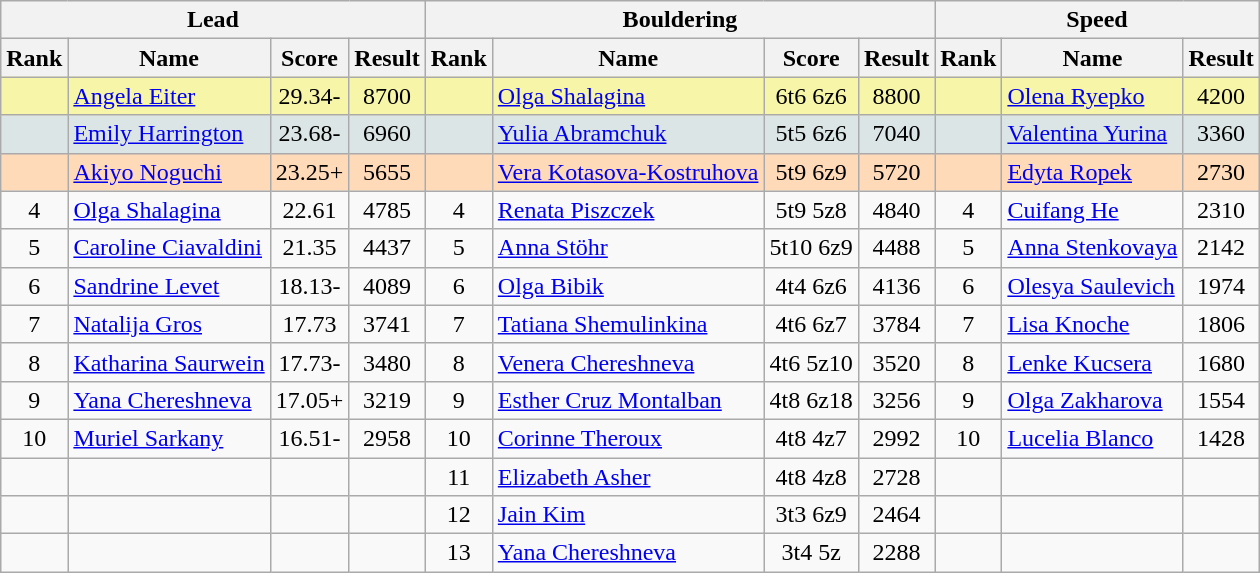<table class="wikitable" style="text-align:center">
<tr>
<th colspan="4">Lead</th>
<th colspan="4">Bouldering</th>
<th colspan="3">Speed</th>
</tr>
<tr>
<th>Rank</th>
<th>Name</th>
<th>Score</th>
<th>Result</th>
<th>Rank</th>
<th>Name</th>
<th>Score</th>
<th>Result</th>
<th>Rank</th>
<th>Name</th>
<th>Result</th>
</tr>
<tr bgcolor="#F7F6A8">
<td></td>
<td align="left"> <a href='#'>Angela Eiter</a></td>
<td>29.34-</td>
<td align="center">8700</td>
<td></td>
<td align="left"> <a href='#'>Olga Shalagina</a></td>
<td>6t6 6z6</td>
<td>8800</td>
<td></td>
<td align="left"> <a href='#'>Olena Ryepko</a></td>
<td>4200</td>
</tr>
<tr bgcolor="#DCE5E5">
<td></td>
<td align="left"> <a href='#'>Emily Harrington</a></td>
<td>23.68-</td>
<td align="center">6960</td>
<td></td>
<td align="left"> <a href='#'>Yulia Abramchuk</a></td>
<td>5t5 6z6</td>
<td>7040</td>
<td></td>
<td align="left"> <a href='#'>Valentina Yurina</a></td>
<td>3360</td>
</tr>
<tr bgcolor="#FFDAB9">
<td></td>
<td align="left"> <a href='#'>Akiyo Noguchi</a></td>
<td>23.25+</td>
<td align="center">5655</td>
<td></td>
<td align="left"> <a href='#'>Vera Kotasova-Kostruhova</a></td>
<td>5t9 6z9</td>
<td>5720</td>
<td></td>
<td align="left"> <a href='#'>Edyta Ropek</a></td>
<td>2730</td>
</tr>
<tr>
<td align="center">4</td>
<td align="left"> <a href='#'>Olga Shalagina</a></td>
<td>22.61</td>
<td align="center">4785</td>
<td>4</td>
<td align="left"> <a href='#'>Renata Piszczek</a></td>
<td>5t9 5z8</td>
<td>4840</td>
<td>4</td>
<td align="left"> <a href='#'>Cuifang He</a></td>
<td>2310</td>
</tr>
<tr>
<td align="center">5</td>
<td align="left"> <a href='#'>Caroline Ciavaldini</a></td>
<td>21.35</td>
<td align="center">4437</td>
<td>5</td>
<td align="left"> <a href='#'>Anna Stöhr</a></td>
<td>5t10 6z9</td>
<td>4488</td>
<td>5</td>
<td align="left"> <a href='#'>Anna Stenkovaya</a></td>
<td>2142</td>
</tr>
<tr>
<td align="center">6</td>
<td align="left"> <a href='#'>Sandrine Levet</a></td>
<td>18.13-</td>
<td align="center">4089</td>
<td>6</td>
<td align="left"> <a href='#'>Olga Bibik</a></td>
<td>4t4 6z6</td>
<td>4136</td>
<td>6</td>
<td align="left"> <a href='#'>Olesya Saulevich</a></td>
<td>1974</td>
</tr>
<tr>
<td align="center">7</td>
<td align="left"> <a href='#'>Natalija Gros</a></td>
<td>17.73</td>
<td align="center">3741</td>
<td>7</td>
<td align="left"> <a href='#'>Tatiana Shemulinkina</a></td>
<td>4t6 6z7</td>
<td>3784</td>
<td>7</td>
<td align="left"> <a href='#'>Lisa Knoche</a></td>
<td>1806</td>
</tr>
<tr>
<td align="center">8</td>
<td align="left"> <a href='#'>Katharina Saurwein</a></td>
<td>17.73-</td>
<td align="center">3480</td>
<td>8</td>
<td align="left"> <a href='#'>Venera Chereshneva</a></td>
<td>4t6 5z10</td>
<td>3520</td>
<td>8</td>
<td align="left"> <a href='#'>Lenke Kucsera</a></td>
<td>1680</td>
</tr>
<tr>
<td>9</td>
<td align="left"> <a href='#'>Yana Chereshneva</a></td>
<td>17.05+</td>
<td>3219</td>
<td>9</td>
<td align="left"> <a href='#'>Esther Cruz Montalban</a></td>
<td>4t8 6z18</td>
<td>3256</td>
<td>9</td>
<td align="left"> <a href='#'>Olga Zakharova</a></td>
<td>1554</td>
</tr>
<tr>
<td>10</td>
<td align="left"> <a href='#'>Muriel Sarkany</a></td>
<td>16.51-</td>
<td>2958</td>
<td>10</td>
<td align="left"> <a href='#'>Corinne Theroux</a></td>
<td>4t8 4z7</td>
<td>2992</td>
<td>10</td>
<td align="left"> <a href='#'>Lucelia Blanco</a></td>
<td>1428</td>
</tr>
<tr>
<td></td>
<td></td>
<td></td>
<td></td>
<td>11</td>
<td align="left"> <a href='#'>Elizabeth Asher</a></td>
<td>4t8 4z8</td>
<td>2728</td>
<td></td>
<td></td>
<td></td>
</tr>
<tr>
<td></td>
<td></td>
<td></td>
<td></td>
<td>12</td>
<td align="left"> <a href='#'>Jain Kim</a></td>
<td>3t3 6z9</td>
<td>2464</td>
<td></td>
<td></td>
<td></td>
</tr>
<tr>
<td></td>
<td></td>
<td></td>
<td></td>
<td>13</td>
<td align="left"> <a href='#'>Yana Chereshneva</a></td>
<td>3t4 5z</td>
<td>2288</td>
<td></td>
<td></td>
<td></td>
</tr>
</table>
